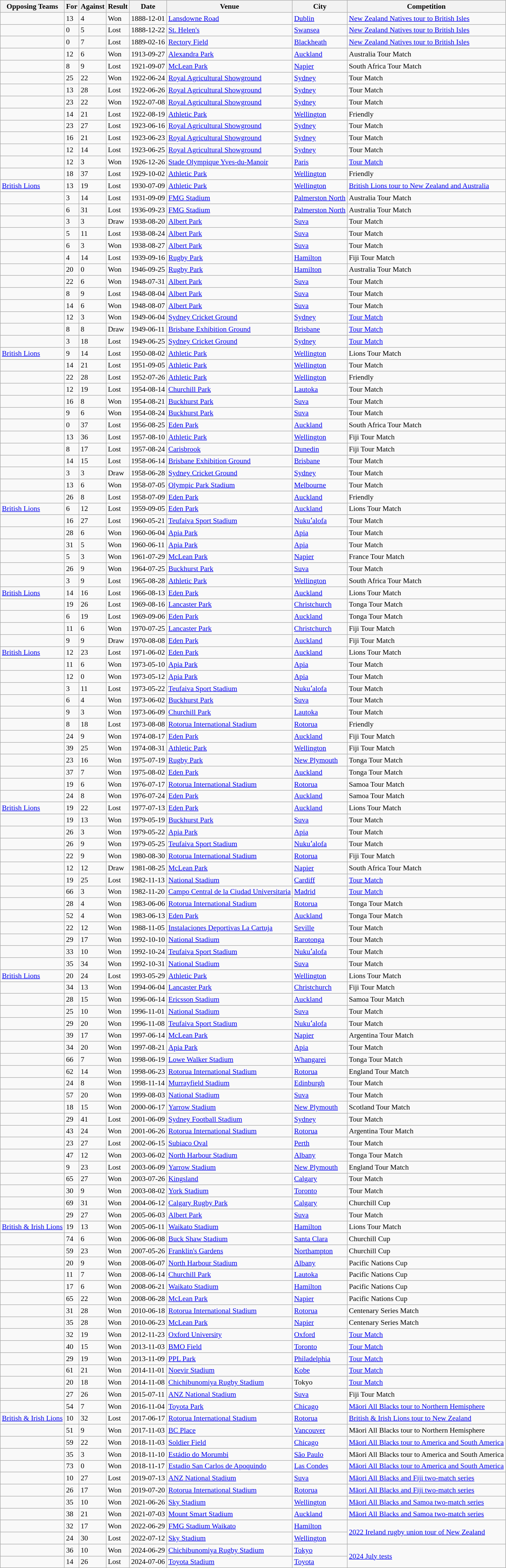<table class="wikitable sortable" style="font-size:90%">
<tr>
<th>Opposing Teams</th>
<th>For</th>
<th>Against</th>
<th>Result</th>
<th>Date</th>
<th>Venue</th>
<th>City</th>
<th>Competition</th>
</tr>
<tr>
<td></td>
<td>13</td>
<td>4</td>
<td>Won</td>
<td>1888-12-01</td>
<td><a href='#'>Lansdowne Road</a></td>
<td><a href='#'>Dublin</a></td>
<td><a href='#'>New Zealand Natives tour to British Isles</a></td>
</tr>
<tr>
<td></td>
<td>0</td>
<td>5</td>
<td>Lost</td>
<td>1888-12-22</td>
<td><a href='#'>St. Helen's</a></td>
<td><a href='#'>Swansea</a></td>
<td><a href='#'>New Zealand Natives tour to British Isles</a></td>
</tr>
<tr>
<td></td>
<td>0</td>
<td>7</td>
<td>Lost</td>
<td>1889-02-16</td>
<td><a href='#'>Rectory Field</a></td>
<td><a href='#'>Blackheath</a></td>
<td><a href='#'>New Zealand Natives tour to British Isles</a></td>
</tr>
<tr>
<td></td>
<td>12</td>
<td>6</td>
<td>Won</td>
<td>1913-09-27</td>
<td><a href='#'>Alexandra Park</a></td>
<td><a href='#'>Auckland</a></td>
<td>Australia Tour Match</td>
</tr>
<tr>
<td></td>
<td>8</td>
<td>9</td>
<td>Lost</td>
<td>1921-09-07</td>
<td><a href='#'>McLean Park</a></td>
<td><a href='#'>Napier</a></td>
<td>South Africa Tour Match</td>
</tr>
<tr>
<td></td>
<td>25</td>
<td>22</td>
<td>Won</td>
<td>1922-06-24</td>
<td><a href='#'>Royal Agricultural Showground</a></td>
<td><a href='#'>Sydney</a></td>
<td>Tour Match</td>
</tr>
<tr>
<td></td>
<td>13</td>
<td>28</td>
<td>Lost</td>
<td>1922-06-26</td>
<td><a href='#'>Royal Agricultural Showground</a></td>
<td><a href='#'>Sydney</a></td>
<td>Tour Match</td>
</tr>
<tr>
<td></td>
<td>23</td>
<td>22</td>
<td>Won</td>
<td>1922-07-08</td>
<td><a href='#'>Royal Agricultural Showground</a></td>
<td><a href='#'>Sydney</a></td>
<td>Tour Match</td>
</tr>
<tr>
<td></td>
<td>14</td>
<td>21</td>
<td>Lost</td>
<td>1922-08-19</td>
<td><a href='#'>Athletic Park</a></td>
<td><a href='#'>Wellington</a></td>
<td>Friendly</td>
</tr>
<tr>
<td></td>
<td>23</td>
<td>27</td>
<td>Lost</td>
<td>1923-06-16</td>
<td><a href='#'>Royal Agricultural Showground</a></td>
<td><a href='#'>Sydney</a></td>
<td>Tour Match</td>
</tr>
<tr>
<td></td>
<td>16</td>
<td>21</td>
<td>Lost</td>
<td>1923-06-23</td>
<td><a href='#'>Royal Agricultural Showground</a></td>
<td><a href='#'>Sydney</a></td>
<td>Tour Match</td>
</tr>
<tr>
<td></td>
<td>12</td>
<td>14</td>
<td>Lost</td>
<td>1923-06-25</td>
<td><a href='#'>Royal Agricultural Showground</a></td>
<td><a href='#'>Sydney</a></td>
<td>Tour Match</td>
</tr>
<tr>
<td></td>
<td>12</td>
<td>3</td>
<td>Won</td>
<td>1926-12-26</td>
<td><a href='#'>Stade Olympique Yves-du-Manoir</a></td>
<td><a href='#'>Paris</a></td>
<td><a href='#'>Tour Match</a></td>
</tr>
<tr>
<td></td>
<td>18</td>
<td>37</td>
<td>Lost</td>
<td>1929-10-02</td>
<td><a href='#'>Athletic Park</a></td>
<td><a href='#'>Wellington</a></td>
<td>Friendly</td>
</tr>
<tr>
<td> <a href='#'>British Lions</a></td>
<td>13</td>
<td>19</td>
<td>Lost</td>
<td>1930-07-09</td>
<td><a href='#'>Athletic Park</a></td>
<td><a href='#'>Wellington</a></td>
<td><a href='#'>British Lions tour to New Zealand and Australia</a></td>
</tr>
<tr>
<td></td>
<td>3</td>
<td>14</td>
<td>Lost</td>
<td>1931-09-09</td>
<td><a href='#'>FMG Stadium</a></td>
<td><a href='#'>Palmerston North</a></td>
<td>Australia Tour Match</td>
</tr>
<tr>
<td></td>
<td>6</td>
<td>31</td>
<td>Lost</td>
<td>1936-09-23</td>
<td><a href='#'>FMG Stadium</a></td>
<td><a href='#'>Palmerston North</a></td>
<td>Australia Tour Match</td>
</tr>
<tr>
<td></td>
<td>3</td>
<td>3</td>
<td>Draw</td>
<td>1938-08-20</td>
<td><a href='#'>Albert Park</a></td>
<td><a href='#'>Suva</a></td>
<td>Tour Match</td>
</tr>
<tr>
<td></td>
<td>5</td>
<td>11</td>
<td>Lost</td>
<td>1938-08-24</td>
<td><a href='#'>Albert Park</a></td>
<td><a href='#'>Suva</a></td>
<td>Tour Match</td>
</tr>
<tr>
<td></td>
<td>6</td>
<td>3</td>
<td>Won</td>
<td>1938-08-27</td>
<td><a href='#'>Albert Park</a></td>
<td><a href='#'>Suva</a></td>
<td>Tour Match</td>
</tr>
<tr>
<td></td>
<td>4</td>
<td>14</td>
<td>Lost</td>
<td>1939-09-16</td>
<td><a href='#'>Rugby Park</a></td>
<td><a href='#'>Hamilton</a></td>
<td>Fiji Tour Match</td>
</tr>
<tr>
<td></td>
<td>20</td>
<td>0</td>
<td>Won</td>
<td>1946-09-25</td>
<td><a href='#'>Rugby Park</a></td>
<td><a href='#'>Hamilton</a></td>
<td>Australia Tour Match</td>
</tr>
<tr>
<td></td>
<td>22</td>
<td>6</td>
<td>Won</td>
<td>1948-07-31</td>
<td><a href='#'>Albert Park</a></td>
<td><a href='#'>Suva</a></td>
<td>Tour Match</td>
</tr>
<tr>
<td></td>
<td>8</td>
<td>9</td>
<td>Lost</td>
<td>1948-08-04</td>
<td><a href='#'>Albert Park</a></td>
<td><a href='#'>Suva</a></td>
<td>Tour Match</td>
</tr>
<tr>
<td></td>
<td>14</td>
<td>6</td>
<td>Won</td>
<td>1948-08-07</td>
<td><a href='#'>Albert Park</a></td>
<td><a href='#'>Suva</a></td>
<td>Tour Match</td>
</tr>
<tr>
<td></td>
<td>12</td>
<td>3</td>
<td>Won</td>
<td>1949-06-04</td>
<td><a href='#'>Sydney Cricket Ground</a></td>
<td><a href='#'>Sydney</a></td>
<td><a href='#'>Tour Match</a></td>
</tr>
<tr>
<td></td>
<td>8</td>
<td>8</td>
<td>Draw</td>
<td>1949-06-11</td>
<td><a href='#'>Brisbane Exhibition Ground</a></td>
<td><a href='#'>Brisbane</a></td>
<td><a href='#'>Tour Match</a></td>
</tr>
<tr>
<td></td>
<td>3</td>
<td>18</td>
<td>Lost</td>
<td>1949-06-25</td>
<td><a href='#'>Sydney Cricket Ground</a></td>
<td><a href='#'>Sydney</a></td>
<td><a href='#'>Tour Match</a></td>
</tr>
<tr>
<td><a href='#'>British Lions</a></td>
<td>9</td>
<td>14</td>
<td>Lost</td>
<td>1950-08-02</td>
<td><a href='#'>Athletic Park</a></td>
<td><a href='#'>Wellington</a></td>
<td>Lions Tour Match</td>
</tr>
<tr>
<td></td>
<td>14</td>
<td>21</td>
<td>Lost</td>
<td>1951-09-05</td>
<td><a href='#'>Athletic Park</a></td>
<td><a href='#'>Wellington</a></td>
<td>Tour Match</td>
</tr>
<tr>
<td></td>
<td>22</td>
<td>28</td>
<td>Lost</td>
<td>1952-07-26</td>
<td><a href='#'>Athletic Park</a></td>
<td><a href='#'>Wellington</a></td>
<td>Friendly</td>
</tr>
<tr>
<td></td>
<td>12</td>
<td>19</td>
<td>Lost</td>
<td>1954-08-14</td>
<td><a href='#'>Churchill Park</a></td>
<td><a href='#'>Lautoka</a></td>
<td>Tour Match</td>
</tr>
<tr>
<td></td>
<td>16</td>
<td>8</td>
<td>Won</td>
<td>1954-08-21</td>
<td><a href='#'>Buckhurst Park</a></td>
<td><a href='#'>Suva</a></td>
<td>Tour Match</td>
</tr>
<tr>
<td></td>
<td>9</td>
<td>6</td>
<td>Won</td>
<td>1954-08-24</td>
<td><a href='#'>Buckhurst Park</a></td>
<td><a href='#'>Suva</a></td>
<td>Tour Match</td>
</tr>
<tr>
<td></td>
<td>0</td>
<td>37</td>
<td>Lost</td>
<td>1956-08-25</td>
<td><a href='#'>Eden Park</a></td>
<td><a href='#'>Auckland</a></td>
<td>South Africa Tour Match</td>
</tr>
<tr>
<td></td>
<td>13</td>
<td>36</td>
<td>Lost</td>
<td>1957-08-10</td>
<td><a href='#'>Athletic Park</a></td>
<td><a href='#'>Wellington</a></td>
<td>Fiji Tour Match</td>
</tr>
<tr>
<td></td>
<td>8</td>
<td>17</td>
<td>Lost</td>
<td>1957-08-24</td>
<td><a href='#'>Carisbrook</a></td>
<td><a href='#'>Dunedin</a></td>
<td>Fiji Tour Match</td>
</tr>
<tr>
<td></td>
<td>14</td>
<td>15</td>
<td>Lost</td>
<td>1958-06-14</td>
<td><a href='#'>Brisbane Exhibition Ground</a></td>
<td><a href='#'>Brisbane</a></td>
<td>Tour Match</td>
</tr>
<tr>
<td></td>
<td>3</td>
<td>3</td>
<td>Draw</td>
<td>1958-06-28</td>
<td><a href='#'>Sydney Cricket Ground</a></td>
<td><a href='#'>Sydney</a></td>
<td>Tour Match</td>
</tr>
<tr>
<td></td>
<td>13</td>
<td>6</td>
<td>Won</td>
<td>1958-07-05</td>
<td><a href='#'>Olympic Park Stadium</a></td>
<td><a href='#'>Melbourne</a></td>
<td>Tour Match</td>
</tr>
<tr>
<td></td>
<td>26</td>
<td>8</td>
<td>Lost</td>
<td>1958-07-09</td>
<td><a href='#'>Eden Park</a></td>
<td><a href='#'>Auckland</a></td>
<td>Friendly</td>
</tr>
<tr>
<td><a href='#'>British Lions</a></td>
<td>6</td>
<td>12</td>
<td>Lost</td>
<td>1959-09-05</td>
<td><a href='#'>Eden Park</a></td>
<td><a href='#'>Auckland</a></td>
<td>Lions Tour Match</td>
</tr>
<tr>
<td></td>
<td>16</td>
<td>27</td>
<td>Lost</td>
<td>1960-05-21</td>
<td><a href='#'>Teufaiva Sport Stadium</a></td>
<td><a href='#'>Nukuʻalofa</a></td>
<td>Tour Match</td>
</tr>
<tr>
<td></td>
<td>28</td>
<td>6</td>
<td>Won</td>
<td>1960-06-04</td>
<td><a href='#'>Apia Park</a></td>
<td><a href='#'>Apia</a></td>
<td>Tour Match</td>
</tr>
<tr>
<td></td>
<td>31</td>
<td>5</td>
<td>Won</td>
<td>1960-06-11</td>
<td><a href='#'>Apia Park</a></td>
<td><a href='#'>Apia</a></td>
<td>Tour Match</td>
</tr>
<tr>
<td></td>
<td>5</td>
<td>3</td>
<td>Won</td>
<td>1961-07-29</td>
<td><a href='#'>McLean Park</a></td>
<td><a href='#'>Napier</a></td>
<td>France Tour Match</td>
</tr>
<tr>
<td></td>
<td>26</td>
<td>9</td>
<td>Won</td>
<td>1964-07-25</td>
<td><a href='#'>Buckhurst Park</a></td>
<td><a href='#'>Suva</a></td>
<td>Tour Match</td>
</tr>
<tr>
<td></td>
<td>3</td>
<td>9</td>
<td>Lost</td>
<td>1965-08-28</td>
<td><a href='#'>Athletic Park</a></td>
<td><a href='#'>Wellington</a></td>
<td>South Africa Tour Match</td>
</tr>
<tr>
<td><a href='#'>British Lions</a></td>
<td>14</td>
<td>16</td>
<td>Lost</td>
<td>1966-08-13</td>
<td><a href='#'>Eden Park</a></td>
<td><a href='#'>Auckland</a></td>
<td>Lions Tour Match</td>
</tr>
<tr>
<td></td>
<td>19</td>
<td>26</td>
<td>Lost</td>
<td>1969-08-16</td>
<td><a href='#'>Lancaster Park</a></td>
<td><a href='#'>Christchurch</a></td>
<td>Tonga Tour Match</td>
</tr>
<tr>
<td></td>
<td>6</td>
<td>19</td>
<td>Lost</td>
<td>1969-09-06</td>
<td><a href='#'>Eden Park</a></td>
<td><a href='#'>Auckland</a></td>
<td>Tonga Tour Match</td>
</tr>
<tr>
<td></td>
<td>11</td>
<td>6</td>
<td>Won</td>
<td>1970-07-25</td>
<td><a href='#'>Lancaster Park</a></td>
<td><a href='#'>Christchurch</a></td>
<td>Fiji Tour Match</td>
</tr>
<tr>
<td></td>
<td>9</td>
<td>9</td>
<td>Draw</td>
<td>1970-08-08</td>
<td><a href='#'>Eden Park</a></td>
<td><a href='#'>Auckland</a></td>
<td>Fiji Tour Match</td>
</tr>
<tr>
<td><a href='#'>British Lions</a></td>
<td>12</td>
<td>23</td>
<td>Lost</td>
<td>1971-06-02</td>
<td><a href='#'>Eden Park</a></td>
<td><a href='#'>Auckland</a></td>
<td>Lions Tour Match</td>
</tr>
<tr>
<td></td>
<td>11</td>
<td>6</td>
<td>Won</td>
<td>1973-05-10</td>
<td><a href='#'>Apia Park</a></td>
<td><a href='#'>Apia</a></td>
<td>Tour Match</td>
</tr>
<tr>
<td></td>
<td>12</td>
<td>0</td>
<td>Won</td>
<td>1973-05-12</td>
<td><a href='#'>Apia Park</a></td>
<td><a href='#'>Apia</a></td>
<td>Tour Match</td>
</tr>
<tr>
<td></td>
<td>3</td>
<td>11</td>
<td>Lost</td>
<td>1973-05-22</td>
<td><a href='#'>Teufaiva Sport Stadium</a></td>
<td><a href='#'>Nukuʻalofa</a></td>
<td>Tour Match</td>
</tr>
<tr>
<td></td>
<td>6</td>
<td>4</td>
<td>Won</td>
<td>1973-06-02</td>
<td><a href='#'>Buckhurst Park</a></td>
<td><a href='#'>Suva</a></td>
<td>Tour Match</td>
</tr>
<tr>
<td></td>
<td>9</td>
<td>3</td>
<td>Won</td>
<td>1973-06-09</td>
<td><a href='#'>Churchill Park</a></td>
<td><a href='#'>Lautoka</a></td>
<td>Tour Match</td>
</tr>
<tr>
<td></td>
<td>8</td>
<td>18</td>
<td>Lost</td>
<td>1973-08-08</td>
<td><a href='#'>Rotorua International Stadium</a></td>
<td><a href='#'>Rotorua</a></td>
<td>Friendly</td>
</tr>
<tr>
<td></td>
<td>24</td>
<td>9</td>
<td>Won</td>
<td>1974-08-17</td>
<td><a href='#'>Eden Park</a></td>
<td><a href='#'>Auckland</a></td>
<td>Fiji Tour Match</td>
</tr>
<tr>
<td></td>
<td>39</td>
<td>25</td>
<td>Won</td>
<td>1974-08-31</td>
<td><a href='#'>Athletic Park</a></td>
<td><a href='#'>Wellington</a></td>
<td>Fiji Tour Match</td>
</tr>
<tr>
<td></td>
<td>23</td>
<td>16</td>
<td>Won</td>
<td>1975-07-19</td>
<td><a href='#'>Rugby Park</a></td>
<td><a href='#'>New Plymouth</a></td>
<td>Tonga Tour Match</td>
</tr>
<tr>
<td></td>
<td>37</td>
<td>7</td>
<td>Won</td>
<td>1975-08-02</td>
<td><a href='#'>Eden Park</a></td>
<td><a href='#'>Auckland</a></td>
<td>Tonga Tour Match</td>
</tr>
<tr>
<td></td>
<td>19</td>
<td>6</td>
<td>Won</td>
<td>1976-07-17</td>
<td><a href='#'>Rotorua International Stadium</a></td>
<td><a href='#'>Rotorua</a></td>
<td>Samoa Tour Match</td>
</tr>
<tr>
<td></td>
<td>24</td>
<td>8</td>
<td>Won</td>
<td>1976-07-24</td>
<td><a href='#'>Eden Park</a></td>
<td><a href='#'>Auckland</a></td>
<td>Samoa Tour Match</td>
</tr>
<tr>
<td><a href='#'>British Lions</a></td>
<td>19</td>
<td>22</td>
<td>Lost</td>
<td>1977-07-13</td>
<td><a href='#'>Eden Park</a></td>
<td><a href='#'>Auckland</a></td>
<td>Lions Tour Match</td>
</tr>
<tr>
<td></td>
<td>19</td>
<td>13</td>
<td>Won</td>
<td>1979-05-19</td>
<td><a href='#'>Buckhurst Park</a></td>
<td><a href='#'>Suva</a></td>
<td>Tour Match</td>
</tr>
<tr>
<td></td>
<td>26</td>
<td>3</td>
<td>Won</td>
<td>1979-05-22</td>
<td><a href='#'>Apia Park</a></td>
<td><a href='#'>Apia</a></td>
<td>Tour Match</td>
</tr>
<tr>
<td></td>
<td>26</td>
<td>9</td>
<td>Won</td>
<td>1979-05-25</td>
<td><a href='#'>Teufaiva Sport Stadium</a></td>
<td><a href='#'>Nukuʻalofa</a></td>
<td>Tour Match</td>
</tr>
<tr>
<td></td>
<td>22</td>
<td>9</td>
<td>Won</td>
<td>1980-08-30</td>
<td><a href='#'>Rotorua International Stadium</a></td>
<td><a href='#'>Rotorua</a></td>
<td>Fiji Tour Match</td>
</tr>
<tr>
<td></td>
<td>12</td>
<td>12</td>
<td>Draw</td>
<td>1981-08-25</td>
<td><a href='#'>McLean Park</a></td>
<td><a href='#'>Napier</a></td>
<td>South Africa Tour Match</td>
</tr>
<tr>
<td></td>
<td>19</td>
<td>25</td>
<td>Lost</td>
<td>1982-11-13</td>
<td><a href='#'>National Stadium</a></td>
<td><a href='#'>Cardiff</a></td>
<td><a href='#'>Tour Match</a></td>
</tr>
<tr>
<td></td>
<td>66</td>
<td>3</td>
<td>Won</td>
<td>1982-11-20</td>
<td><a href='#'>Campo Central de la Ciudad Universitaria</a></td>
<td><a href='#'>Madrid</a></td>
<td><a href='#'>Tour Match</a></td>
</tr>
<tr>
<td></td>
<td>28</td>
<td>4</td>
<td>Won</td>
<td>1983-06-06</td>
<td><a href='#'>Rotorua International Stadium</a></td>
<td><a href='#'>Rotorua</a></td>
<td>Tonga Tour Match</td>
</tr>
<tr>
<td></td>
<td>52</td>
<td>4</td>
<td>Won</td>
<td>1983-06-13</td>
<td><a href='#'>Eden Park</a></td>
<td><a href='#'>Auckland</a></td>
<td>Tonga Tour Match</td>
</tr>
<tr>
<td></td>
<td>22</td>
<td>12</td>
<td>Won</td>
<td>1988-11-05</td>
<td><a href='#'>Instalaciones Deportivas La Cartuja</a></td>
<td><a href='#'>Seville</a></td>
<td>Tour Match</td>
</tr>
<tr>
<td></td>
<td>29</td>
<td>17</td>
<td>Won</td>
<td>1992-10-10</td>
<td><a href='#'>National Stadium</a></td>
<td><a href='#'>Rarotonga</a></td>
<td>Tour Match</td>
</tr>
<tr>
<td></td>
<td>33</td>
<td>10</td>
<td>Won</td>
<td>1992-10-24</td>
<td><a href='#'>Teufaiva Sport Stadium</a></td>
<td><a href='#'>Nukuʻalofa</a></td>
<td>Tour Match</td>
</tr>
<tr>
<td></td>
<td>35</td>
<td>34</td>
<td>Won</td>
<td>1992-10-31</td>
<td><a href='#'>National Stadium</a></td>
<td><a href='#'>Suva</a></td>
<td>Tour Match</td>
</tr>
<tr>
<td><a href='#'>British Lions</a></td>
<td>20</td>
<td>24</td>
<td>Lost</td>
<td>1993-05-29</td>
<td><a href='#'>Athletic Park</a></td>
<td><a href='#'>Wellington</a></td>
<td>Lions Tour Match</td>
</tr>
<tr>
<td></td>
<td>34</td>
<td>13</td>
<td>Won</td>
<td>1994-06-04</td>
<td><a href='#'>Lancaster Park</a></td>
<td><a href='#'>Christchurch</a></td>
<td>Fiji Tour Match</td>
</tr>
<tr>
<td></td>
<td>28</td>
<td>15</td>
<td>Won</td>
<td>1996-06-14</td>
<td><a href='#'>Ericsson Stadium</a></td>
<td><a href='#'>Auckland</a></td>
<td>Samoa Tour Match</td>
</tr>
<tr>
<td></td>
<td>25</td>
<td>10</td>
<td>Won</td>
<td>1996-11-01</td>
<td><a href='#'>National Stadium</a></td>
<td><a href='#'>Suva</a></td>
<td>Tour Match</td>
</tr>
<tr>
<td></td>
<td>29</td>
<td>20</td>
<td>Won</td>
<td>1996-11-08</td>
<td><a href='#'>Teufaiva Sport Stadium</a></td>
<td><a href='#'>Nukuʻalofa</a></td>
<td>Tour Match</td>
</tr>
<tr>
<td></td>
<td>39</td>
<td>17</td>
<td>Won</td>
<td>1997-06-14</td>
<td><a href='#'>McLean Park</a></td>
<td><a href='#'>Napier</a></td>
<td>Argentina Tour Match</td>
</tr>
<tr>
<td></td>
<td>34</td>
<td>20</td>
<td>Won</td>
<td>1997-08-21</td>
<td><a href='#'>Apia Park</a></td>
<td><a href='#'>Apia</a></td>
<td>Tour Match</td>
</tr>
<tr>
<td></td>
<td>66</td>
<td>7</td>
<td>Won</td>
<td>1998-06-19</td>
<td><a href='#'>Lowe Walker Stadium</a></td>
<td><a href='#'>Whangarei</a></td>
<td>Tonga Tour Match</td>
</tr>
<tr>
<td></td>
<td>62</td>
<td>14</td>
<td>Won</td>
<td>1998-06-23</td>
<td><a href='#'>Rotorua International Stadium</a></td>
<td><a href='#'>Rotorua</a></td>
<td>England Tour Match</td>
</tr>
<tr>
<td></td>
<td>24</td>
<td>8</td>
<td>Won</td>
<td>1998-11-14</td>
<td><a href='#'>Murrayfield Stadium</a></td>
<td><a href='#'>Edinburgh</a></td>
<td>Tour Match</td>
</tr>
<tr>
<td></td>
<td>57</td>
<td>20</td>
<td>Won</td>
<td>1999-08-03</td>
<td><a href='#'>National Stadium</a></td>
<td><a href='#'>Suva</a></td>
<td>Tour Match</td>
</tr>
<tr>
<td></td>
<td>18</td>
<td>15</td>
<td>Won</td>
<td>2000-06-17</td>
<td><a href='#'>Yarrow Stadium</a></td>
<td><a href='#'>New Plymouth</a></td>
<td>Scotland Tour Match</td>
</tr>
<tr>
<td></td>
<td>29</td>
<td>41</td>
<td>Lost</td>
<td>2001-06-09</td>
<td><a href='#'>Sydney Football Stadium</a></td>
<td><a href='#'>Sydney</a></td>
<td>Tour Match</td>
</tr>
<tr>
<td></td>
<td>43</td>
<td>24</td>
<td>Won</td>
<td>2001-06-26</td>
<td><a href='#'>Rotorua International Stadium</a></td>
<td><a href='#'>Rotorua</a></td>
<td>Argentina Tour Match</td>
</tr>
<tr>
<td></td>
<td>23</td>
<td>27</td>
<td>Lost</td>
<td>2002-06-15</td>
<td><a href='#'>Subiaco Oval</a></td>
<td><a href='#'>Perth</a></td>
<td>Tour Match</td>
</tr>
<tr>
<td></td>
<td>47</td>
<td>12</td>
<td>Won</td>
<td>2003-06-02</td>
<td><a href='#'>North Harbour Stadium</a></td>
<td><a href='#'>Albany</a></td>
<td>Tonga Tour Match</td>
</tr>
<tr>
<td></td>
<td>9</td>
<td>23</td>
<td>Lost</td>
<td>2003-06-09</td>
<td><a href='#'>Yarrow Stadium</a></td>
<td><a href='#'>New Plymouth</a></td>
<td>England Tour Match</td>
</tr>
<tr>
<td></td>
<td>65</td>
<td>27</td>
<td>Won</td>
<td>2003-07-26</td>
<td><a href='#'>Kingsland</a></td>
<td><a href='#'>Calgary</a></td>
<td>Tour Match</td>
</tr>
<tr>
<td></td>
<td>30</td>
<td>9</td>
<td>Won</td>
<td>2003-08-02</td>
<td><a href='#'>York Stadium</a></td>
<td><a href='#'>Toronto</a></td>
<td>Tour Match</td>
</tr>
<tr>
<td></td>
<td>69</td>
<td>31</td>
<td>Won</td>
<td>2004-06-12</td>
<td><a href='#'>Calgary Rugby Park</a></td>
<td><a href='#'>Calgary</a></td>
<td>Churchill Cup</td>
</tr>
<tr>
<td></td>
<td>29</td>
<td>27</td>
<td>Won</td>
<td>2005-06-03</td>
<td><a href='#'>Albert Park</a></td>
<td><a href='#'>Suva</a></td>
<td>Tour Match</td>
</tr>
<tr>
<td><a href='#'>British & Irish Lions</a></td>
<td>19</td>
<td>13</td>
<td>Won</td>
<td>2005-06-11</td>
<td><a href='#'>Waikato Stadium</a></td>
<td><a href='#'>Hamilton</a></td>
<td>Lions Tour Match</td>
</tr>
<tr>
<td></td>
<td>74</td>
<td>6</td>
<td>Won</td>
<td>2006-06-08</td>
<td><a href='#'>Buck Shaw Stadium</a></td>
<td><a href='#'>Santa Clara</a></td>
<td>Churchill Cup</td>
</tr>
<tr>
<td></td>
<td>59</td>
<td>23</td>
<td>Won</td>
<td>2007-05-26</td>
<td><a href='#'>Franklin's Gardens</a></td>
<td><a href='#'>Northampton</a></td>
<td>Churchill Cup</td>
</tr>
<tr>
<td></td>
<td>20</td>
<td>9</td>
<td>Won</td>
<td>2008-06-07</td>
<td><a href='#'>North Harbour Stadium</a></td>
<td><a href='#'>Albany</a></td>
<td>Pacific Nations Cup</td>
</tr>
<tr>
<td></td>
<td>11</td>
<td>7</td>
<td>Won</td>
<td>2008-06-14</td>
<td><a href='#'>Churchill Park</a></td>
<td><a href='#'>Lautoka</a></td>
<td>Pacific Nations Cup</td>
</tr>
<tr>
<td></td>
<td>17</td>
<td>6</td>
<td>Won</td>
<td>2008-06-21</td>
<td><a href='#'>Waikato Stadium</a></td>
<td><a href='#'>Hamilton</a></td>
<td>Pacific Nations Cup</td>
</tr>
<tr>
<td></td>
<td>65</td>
<td>22</td>
<td>Won</td>
<td>2008-06-28</td>
<td><a href='#'>McLean Park</a></td>
<td><a href='#'>Napier</a></td>
<td>Pacific Nations Cup</td>
</tr>
<tr>
<td></td>
<td>31</td>
<td>28</td>
<td>Won</td>
<td>2010-06-18</td>
<td><a href='#'>Rotorua International Stadium</a></td>
<td><a href='#'>Rotorua</a></td>
<td>Centenary Series Match</td>
</tr>
<tr>
<td></td>
<td>35</td>
<td>28</td>
<td>Won</td>
<td>2010-06-23</td>
<td><a href='#'>McLean Park</a></td>
<td><a href='#'>Napier</a></td>
<td>Centenary Series Match</td>
</tr>
<tr>
<td></td>
<td>32</td>
<td>19</td>
<td>Won</td>
<td>2012-11-23</td>
<td><a href='#'>Oxford University</a></td>
<td><a href='#'>Oxford</a></td>
<td><a href='#'>Tour Match</a></td>
</tr>
<tr>
<td></td>
<td>40</td>
<td>15</td>
<td>Won</td>
<td>2013-11-03</td>
<td><a href='#'>BMO Field</a></td>
<td><a href='#'>Toronto</a></td>
<td><a href='#'>Tour Match</a></td>
</tr>
<tr>
<td></td>
<td>29</td>
<td>19</td>
<td>Won</td>
<td>2013-11-09</td>
<td><a href='#'>PPL Park</a></td>
<td><a href='#'>Philadelphia</a></td>
<td><a href='#'>Tour Match</a></td>
</tr>
<tr>
<td></td>
<td>61</td>
<td>21</td>
<td>Won</td>
<td>2014-11-01</td>
<td><a href='#'>Noevir Stadium</a></td>
<td><a href='#'>Kobe</a></td>
<td><a href='#'>Tour Match</a></td>
</tr>
<tr>
<td></td>
<td>20</td>
<td>18</td>
<td>Won</td>
<td>2014-11-08</td>
<td><a href='#'>Chichibunomiya Rugby Stadium</a></td>
<td>Tokyo</td>
<td><a href='#'>Tour Match</a></td>
</tr>
<tr>
<td></td>
<td>27</td>
<td>26</td>
<td>Won</td>
<td>2015-07-11</td>
<td><a href='#'>ANZ National Stadium</a></td>
<td><a href='#'>Suva</a></td>
<td>Fiji Tour Match</td>
</tr>
<tr>
<td></td>
<td>54</td>
<td>7</td>
<td>Won</td>
<td>2016-11-04</td>
<td><a href='#'>Toyota Park</a></td>
<td><a href='#'>Chicago</a></td>
<td><a href='#'>Māori All Blacks tour to Northern Hemisphere</a></td>
</tr>
<tr>
<td><a href='#'>British & Irish Lions</a></td>
<td>10</td>
<td>32</td>
<td>Lost</td>
<td>2017-06-17</td>
<td><a href='#'>Rotorua International Stadium</a></td>
<td><a href='#'>Rotorua</a></td>
<td><a href='#'>British & Irish Lions tour to New Zealand</a></td>
</tr>
<tr>
<td></td>
<td>51</td>
<td>9</td>
<td>Won</td>
<td>2017-11-03</td>
<td><a href='#'>BC Place</a></td>
<td><a href='#'>Vancouver</a></td>
<td>Māori All Blacks tour to Northern Hemisphere</td>
</tr>
<tr>
<td></td>
<td>59</td>
<td>22</td>
<td>Won</td>
<td>2018-11-03</td>
<td><a href='#'>Soldier Field</a></td>
<td><a href='#'>Chicago</a></td>
<td><a href='#'>Māori All Blacks tour to America and South America</a></td>
</tr>
<tr>
<td></td>
<td>35</td>
<td>3</td>
<td>Won</td>
<td>2018-11-10</td>
<td><a href='#'>Estádio do Morumbi</a></td>
<td><a href='#'>São Paulo</a></td>
<td>Māori All Blacks tour to America and South America</td>
</tr>
<tr>
<td></td>
<td>73</td>
<td>0</td>
<td>Won</td>
<td>2018-11-17</td>
<td><a href='#'>Estadio San Carlos de Apoquindo</a></td>
<td><a href='#'>Las Condes</a></td>
<td><a href='#'>Māori All Blacks tour to America and South America</a></td>
</tr>
<tr>
<td></td>
<td>10</td>
<td>27</td>
<td>Lost</td>
<td>2019-07-13</td>
<td><a href='#'>ANZ National Stadium</a></td>
<td><a href='#'>Suva</a></td>
<td><a href='#'>Māori All Blacks and Fiji two-match series</a></td>
</tr>
<tr>
<td></td>
<td>26</td>
<td>17</td>
<td>Won</td>
<td>2019-07-20</td>
<td><a href='#'>Rotorua International Stadium</a></td>
<td><a href='#'>Rotorua</a></td>
<td><a href='#'>Māori All Blacks and Fiji two-match series</a></td>
</tr>
<tr>
<td></td>
<td>35</td>
<td>10</td>
<td>Won</td>
<td>2021-06-26</td>
<td><a href='#'>Sky Stadium</a></td>
<td><a href='#'>Wellington</a></td>
<td><a href='#'>Māori All Blacks and Samoa two-match series</a></td>
</tr>
<tr>
<td></td>
<td>38</td>
<td>21</td>
<td>Won</td>
<td>2021-07-03</td>
<td><a href='#'>Mount Smart Stadium</a></td>
<td><a href='#'>Auckland</a></td>
<td><a href='#'>Māori All Blacks and Samoa two-match series</a></td>
</tr>
<tr>
<td></td>
<td>32</td>
<td>17</td>
<td>Won</td>
<td>2022-06-29</td>
<td><a href='#'>FMG Stadium Waikato</a></td>
<td><a href='#'>Hamilton</a></td>
<td rowspan="2"><a href='#'>2022 Ireland rugby union tour of New Zealand</a></td>
</tr>
<tr>
<td></td>
<td>24</td>
<td>30</td>
<td>Lost</td>
<td>2022-07-12</td>
<td><a href='#'>Sky Stadium</a></td>
<td><a href='#'>Wellington</a></td>
</tr>
<tr>
<td></td>
<td>36</td>
<td>10</td>
<td>Won</td>
<td>2024-06-29</td>
<td><a href='#'>Chichibunomiya Rugby Stadium</a></td>
<td><a href='#'>Tokyo</a></td>
<td rowspan="2"><a href='#'>2024 July tests</a></td>
</tr>
<tr>
<td></td>
<td>14</td>
<td>26</td>
<td>Lost</td>
<td>2024-07-06</td>
<td><a href='#'>Toyota Stadium</a></td>
<td><a href='#'>Toyota</a></td>
</tr>
</table>
